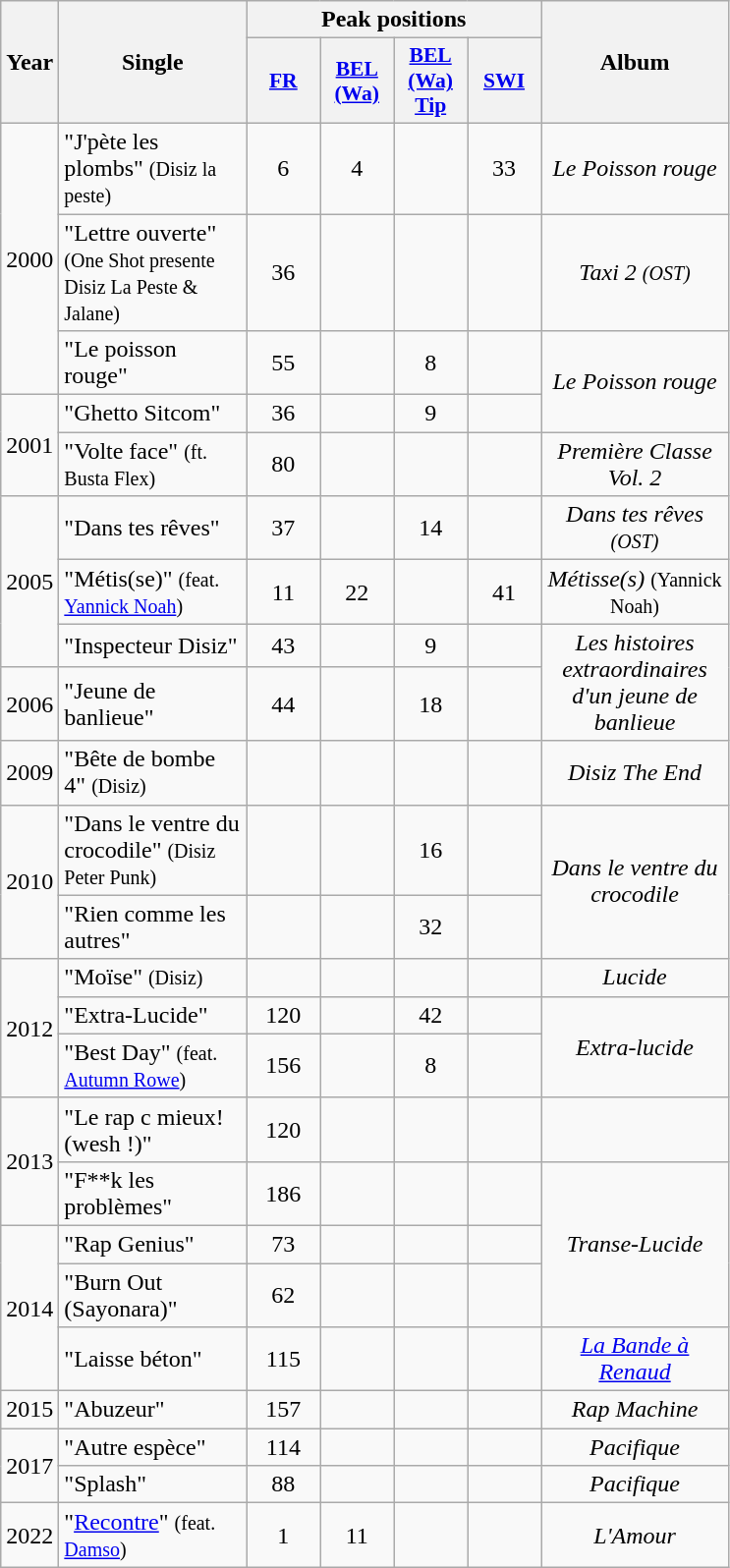<table class="wikitable">
<tr>
<th align="center" rowspan="2" width="10">Year</th>
<th align="center" rowspan="2" width="120">Single</th>
<th align="center" colspan="4" width="20">Peak positions</th>
<th align="center" rowspan="2" width="120">Album</th>
</tr>
<tr>
<th scope="col" style="width:3em;font-size:90%;"><a href='#'>FR</a><br></th>
<th scope="col" style="width:3em;font-size:90%;"><a href='#'>BEL<br>(Wa)</a><br></th>
<th scope="col" style="width:3em;font-size:90%;"><a href='#'>BEL<br>(Wa)<br>Tip</a><br></th>
<th scope="col" style="width:3em;font-size:90%;"><a href='#'>SWI</a><br></th>
</tr>
<tr>
<td style="text-align:center;" rowspan=3>2000</td>
<td>"J'pète les plombs" <small>(Disiz la peste)</small></td>
<td style="text-align:center;">6</td>
<td style="text-align:center;">4</td>
<td style="text-align:center;"></td>
<td style="text-align:center;">33</td>
<td style="text-align:center;"><em>Le Poisson rouge</em></td>
</tr>
<tr>
<td>"Lettre ouverte"<br><small>(One Shot presente Disiz La Peste & Jalane)</small></td>
<td style="text-align:center;">36</td>
<td style="text-align:center;"></td>
<td style="text-align:center;"></td>
<td style="text-align:center;"></td>
<td style="text-align:center;"><em>Taxi 2 <small>(OST)</small></em></td>
</tr>
<tr>
<td>"Le poisson rouge"</td>
<td style="text-align:center;">55</td>
<td style="text-align:center;"></td>
<td style="text-align:center;">8</td>
<td style="text-align:center;"></td>
<td style="text-align:center;" rowspan=2><em>Le Poisson rouge</em></td>
</tr>
<tr>
<td style="text-align:center;" rowspan=2>2001</td>
<td>"Ghetto Sitcom"</td>
<td style="text-align:center;">36</td>
<td style="text-align:center;"></td>
<td style="text-align:center;">9</td>
<td style="text-align:center;"></td>
</tr>
<tr>
<td>"Volte face" <small>(ft. Busta Flex)</small></td>
<td style="text-align:center;">80</td>
<td style="text-align:center;"></td>
<td style="text-align:center;"></td>
<td style="text-align:center;"></td>
<td style="text-align:center;"><em>Première Classe Vol. 2</em></td>
</tr>
<tr>
<td style="text-align:center;" rowspan=3>2005</td>
<td>"Dans tes rêves"</td>
<td style="text-align:center;">37</td>
<td style="text-align:center;"></td>
<td style="text-align:center;">14</td>
<td style="text-align:center;"></td>
<td style="text-align:center;"><em>Dans tes rêves <small>(OST)</small></em></td>
</tr>
<tr>
<td>"Métis(se)" <small>(feat. <a href='#'>Yannick Noah</a>)</small></td>
<td style="text-align:center;">11</td>
<td style="text-align:center;">22</td>
<td style="text-align:center;"></td>
<td style="text-align:center;">41</td>
<td style="text-align:center;"><em>Métisse(s)</em> <small>(Yannick Noah)</small></td>
</tr>
<tr>
<td>"Inspecteur Disiz"</td>
<td style="text-align:center;">43</td>
<td style="text-align:center;"></td>
<td style="text-align:center;">9</td>
<td style="text-align:center;"></td>
<td style="text-align:center;" rowspan=2><em>Les histoires extraordinaires d'un jeune de banlieue</em></td>
</tr>
<tr>
<td style="text-align:center;" rowspan=1>2006</td>
<td>"Jeune de banlieue"</td>
<td style="text-align:center;">44</td>
<td style="text-align:center;"></td>
<td style="text-align:center;">18</td>
<td style="text-align:center;"></td>
</tr>
<tr>
<td style="text-align:center;" rowspan=1>2009</td>
<td>"Bête de bombe 4" <small>(Disiz)</small></td>
<td style="text-align:center;"></td>
<td style="text-align:center;"></td>
<td style="text-align:center;"></td>
<td style="text-align:center;"></td>
<td style="text-align:center;"><em>Disiz The End</em></td>
</tr>
<tr>
<td style="text-align:center;" rowspan=2>2010</td>
<td>"Dans le ventre du crocodile" <small>(Disiz Peter Punk)</small></td>
<td style="text-align:center;"></td>
<td style="text-align:center;"></td>
<td style="text-align:center;">16</td>
<td style="text-align:center;"></td>
<td style="text-align:center;" rowspan=2><em>Dans le ventre du crocodile</em></td>
</tr>
<tr>
<td>"Rien comme les autres"</td>
<td style="text-align:center;"></td>
<td style="text-align:center;"></td>
<td style="text-align:center;">32</td>
<td style="text-align:center;"></td>
</tr>
<tr>
<td style="text-align:center;" rowspan=3>2012</td>
<td>"Moïse" <small>(Disiz)</small></td>
<td style="text-align:center;"></td>
<td style="text-align:center;"></td>
<td style="text-align:center;"></td>
<td style="text-align:center;"></td>
<td style="text-align:center;"><em>Lucide</em></td>
</tr>
<tr>
<td>"Extra-Lucide"</td>
<td style="text-align:center;">120</td>
<td style="text-align:center;"></td>
<td style="text-align:center;">42</td>
<td style="text-align:center;"></td>
<td style="text-align:center;" rowspan=2><em>Extra-lucide</em></td>
</tr>
<tr>
<td>"Best Day" <small>(feat. <a href='#'>Autumn Rowe</a>)</small></td>
<td style="text-align:center;">156</td>
<td style="text-align:center;"></td>
<td style="text-align:center;">8</td>
<td style="text-align:center;"></td>
</tr>
<tr>
<td style="text-align:center;" rowspan=2>2013</td>
<td>"Le rap c mieux! (wesh !)"</td>
<td style="text-align:center;">120</td>
<td style="text-align:center;"></td>
<td style="text-align:center;"></td>
<td style="text-align:center;"></td>
<td style="text-align:center;"></td>
</tr>
<tr>
<td>"F**k les problèmes"</td>
<td style="text-align:center;">186</td>
<td style="text-align:center;"></td>
<td style="text-align:center;"></td>
<td style="text-align:center;"></td>
<td style="text-align:center;" rowspan=3><em>Transe-Lucide</em></td>
</tr>
<tr>
<td style="text-align:center;" rowspan=3>2014</td>
<td>"Rap Genius"</td>
<td style="text-align:center;">73</td>
<td style="text-align:center;"></td>
<td style="text-align:center;"></td>
<td style="text-align:center;"></td>
</tr>
<tr>
<td>"Burn Out (Sayonara)"</td>
<td style="text-align:center;">62</td>
<td style="text-align:center;"></td>
<td style="text-align:center;"></td>
<td style="text-align:center;"></td>
</tr>
<tr>
<td>"Laisse béton"</td>
<td style="text-align:center;">115</td>
<td style="text-align:center;"></td>
<td style="text-align:center;"></td>
<td style="text-align:center;"></td>
<td style="text-align:center;"><em><a href='#'>La Bande à Renaud</a></em></td>
</tr>
<tr>
<td style="text-align:center;">2015</td>
<td>"Abuzeur"</td>
<td style="text-align:center;">157</td>
<td style="text-align:center;"></td>
<td style="text-align:center;"></td>
<td style="text-align:center;"></td>
<td style="text-align:center;"><em>Rap Machine</em></td>
</tr>
<tr>
<td style="text-align:center;" rowspan=2>2017</td>
<td>"Autre espèce"</td>
<td style="text-align:center;">114<br></td>
<td style="text-align:center;"></td>
<td style="text-align:center;"></td>
<td style="text-align:center;"></td>
<td style="text-align:center;"><em>Pacifique</em></td>
</tr>
<tr>
<td>"Splash"</td>
<td style="text-align:center;">88<br></td>
<td style="text-align:center;"></td>
<td style="text-align:center;"></td>
<td style="text-align:center;"></td>
<td style="text-align:center;"><em>Pacifique</em></td>
</tr>
<tr>
<td style="text-align:center;">2022</td>
<td>"<a href='#'>Recontre</a>" <small>(feat. <a href='#'>Damso</a>)</small></td>
<td style="text-align:center;">1</td>
<td style="text-align:center;">11</td>
<td style="text-align:center;"></td>
<td style="text-align:center;"></td>
<td style="text-align:center;"><em>L'Amour</em></td>
</tr>
</table>
